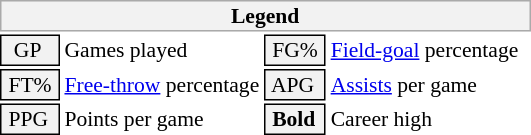<table class="toccolours" style="font-size: 90%; white-space: nowrap;">
<tr>
<th colspan="6" style="background:#f2f2f2; border:1px solid #aaa;">Legend</th>
</tr>
<tr>
<td style="background:#f2f2f2; border:1px solid black;">  GP</td>
<td>Games played</td>
<td style="background:#f2f2f2; border:1px solid black;"> FG% </td>
<td style="padding-right: 8px"><a href='#'>Field-goal</a> percentage</td>
</tr>
<tr>
<td style="background:#f2f2f2; border:1px solid black;"> FT% </td>
<td><a href='#'>Free-throw</a> percentage</td>
<td style="background:#f2f2f2; border:1px solid black;"> APG </td>
<td><a href='#'>Assists</a> per game</td>
</tr>
<tr>
<td style="background:#f2f2f2; border:1px solid black;"> PPG </td>
<td>Points per game</td>
<td style="background-color: #F2F2F2; border: 1px solid black"> <strong>Bold</strong> </td>
<td>Career high</td>
</tr>
<tr>
</tr>
</table>
